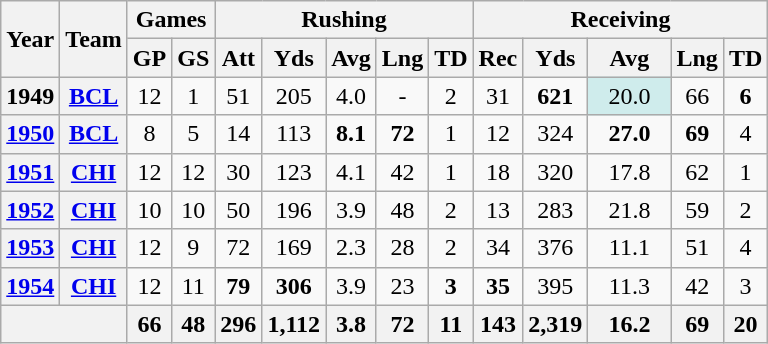<table class="wikitable" style="text-align:center;">
<tr>
<th rowspan="2">Year</th>
<th rowspan="2">Team</th>
<th colspan="2">Games</th>
<th colspan="5">Rushing</th>
<th colspan="5">Receiving</th>
</tr>
<tr>
<th>GP</th>
<th>GS</th>
<th>Att</th>
<th>Yds</th>
<th>Avg</th>
<th>Lng</th>
<th>TD</th>
<th>Rec</th>
<th>Yds</th>
<th>Avg</th>
<th>Lng</th>
<th>TD</th>
</tr>
<tr>
<th>1949</th>
<th><a href='#'>BCL</a></th>
<td>12</td>
<td>1</td>
<td>51</td>
<td>205</td>
<td>4.0</td>
<td>-</td>
<td>2</td>
<td>31</td>
<td><strong>621</strong></td>
<td style="background:#cfecec; width:3em;">20.0</td>
<td>66</td>
<td><strong>6</strong></td>
</tr>
<tr>
<th><a href='#'>1950</a></th>
<th><a href='#'>BCL</a></th>
<td>8</td>
<td>5</td>
<td>14</td>
<td>113</td>
<td><strong>8.1</strong></td>
<td><strong>72</strong></td>
<td>1</td>
<td>12</td>
<td>324</td>
<td><strong>27.0</strong></td>
<td><strong>69</strong></td>
<td>4</td>
</tr>
<tr>
<th><a href='#'>1951</a></th>
<th><a href='#'>CHI</a></th>
<td>12</td>
<td>12</td>
<td>30</td>
<td>123</td>
<td>4.1</td>
<td>42</td>
<td>1</td>
<td>18</td>
<td>320</td>
<td>17.8</td>
<td>62</td>
<td>1</td>
</tr>
<tr>
<th><a href='#'>1952</a></th>
<th><a href='#'>CHI</a></th>
<td>10</td>
<td>10</td>
<td>50</td>
<td>196</td>
<td>3.9</td>
<td>48</td>
<td>2</td>
<td>13</td>
<td>283</td>
<td>21.8</td>
<td>59</td>
<td>2</td>
</tr>
<tr>
<th><a href='#'>1953</a></th>
<th><a href='#'>CHI</a></th>
<td>12</td>
<td>9</td>
<td>72</td>
<td>169</td>
<td>2.3</td>
<td>28</td>
<td>2</td>
<td>34</td>
<td>376</td>
<td>11.1</td>
<td>51</td>
<td>4</td>
</tr>
<tr>
<th><a href='#'>1954</a></th>
<th><a href='#'>CHI</a></th>
<td>12</td>
<td>11</td>
<td><strong>79</strong></td>
<td><strong>306</strong></td>
<td>3.9</td>
<td>23</td>
<td><strong>3</strong></td>
<td><strong>35</strong></td>
<td>395</td>
<td>11.3</td>
<td>42</td>
<td>3</td>
</tr>
<tr>
<th colspan="2"></th>
<th>66</th>
<th>48</th>
<th>296</th>
<th>1,112</th>
<th>3.8</th>
<th>72</th>
<th>11</th>
<th>143</th>
<th>2,319</th>
<th>16.2</th>
<th>69</th>
<th>20</th>
</tr>
</table>
